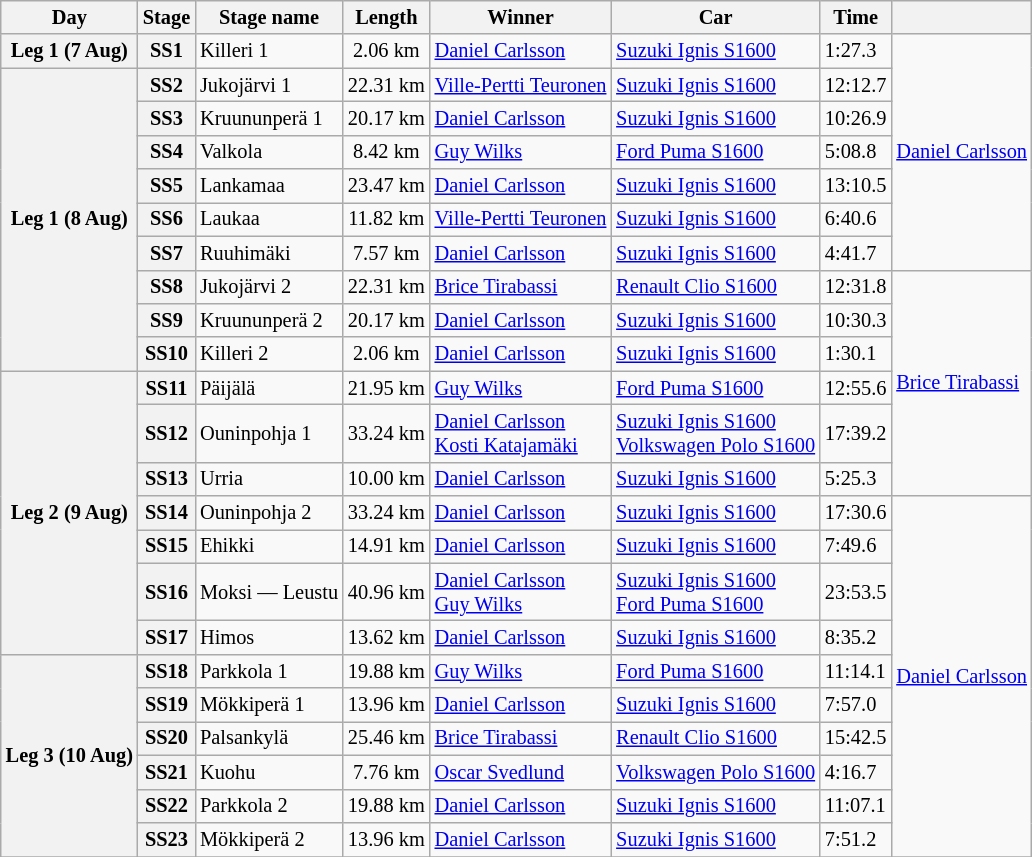<table class="wikitable" style="font-size: 85%;">
<tr>
<th>Day</th>
<th>Stage</th>
<th>Stage name</th>
<th>Length</th>
<th>Winner</th>
<th>Car</th>
<th>Time</th>
<th></th>
</tr>
<tr>
<th rowspan="1">Leg 1 (7 Aug)</th>
<th>SS1</th>
<td>Killeri 1</td>
<td align="center">2.06 km</td>
<td> <a href='#'>Daniel Carlsson</a></td>
<td><a href='#'>Suzuki Ignis S1600</a></td>
<td>1:27.3</td>
<td rowspan="7"> <a href='#'>Daniel Carlsson</a></td>
</tr>
<tr>
<th rowspan="9">Leg 1 (8 Aug)</th>
<th>SS2</th>
<td>Jukojärvi 1</td>
<td align="center">22.31 km</td>
<td> <a href='#'>Ville-Pertti Teuronen</a></td>
<td><a href='#'>Suzuki Ignis S1600</a></td>
<td>12:12.7</td>
</tr>
<tr>
<th>SS3</th>
<td>Kruununperä 1</td>
<td align="center">20.17 km</td>
<td> <a href='#'>Daniel Carlsson</a></td>
<td><a href='#'>Suzuki Ignis S1600</a></td>
<td>10:26.9</td>
</tr>
<tr>
<th>SS4</th>
<td>Valkola</td>
<td align="center">8.42 km</td>
<td> <a href='#'>Guy Wilks</a></td>
<td><a href='#'>Ford Puma S1600</a></td>
<td>5:08.8</td>
</tr>
<tr>
<th>SS5</th>
<td>Lankamaa</td>
<td align="center">23.47 km</td>
<td> <a href='#'>Daniel Carlsson</a></td>
<td><a href='#'>Suzuki Ignis S1600</a></td>
<td>13:10.5</td>
</tr>
<tr>
<th>SS6</th>
<td>Laukaa</td>
<td align="center">11.82 km</td>
<td> <a href='#'>Ville-Pertti Teuronen</a></td>
<td><a href='#'>Suzuki Ignis S1600</a></td>
<td>6:40.6</td>
</tr>
<tr>
<th>SS7</th>
<td>Ruuhimäki</td>
<td align="center">7.57 km</td>
<td> <a href='#'>Daniel Carlsson</a></td>
<td><a href='#'>Suzuki Ignis S1600</a></td>
<td>4:41.7</td>
</tr>
<tr>
<th>SS8</th>
<td>Jukojärvi 2</td>
<td align="center">22.31 km</td>
<td> <a href='#'>Brice Tirabassi</a></td>
<td><a href='#'>Renault Clio S1600</a></td>
<td>12:31.8</td>
<td rowspan="6"> <a href='#'>Brice Tirabassi</a></td>
</tr>
<tr>
<th>SS9</th>
<td>Kruununperä 2</td>
<td align="center">20.17 km</td>
<td> <a href='#'>Daniel Carlsson</a></td>
<td><a href='#'>Suzuki Ignis S1600</a></td>
<td>10:30.3</td>
</tr>
<tr>
<th>SS10</th>
<td>Killeri 2</td>
<td align="center">2.06 km</td>
<td> <a href='#'>Daniel Carlsson</a></td>
<td><a href='#'>Suzuki Ignis S1600</a></td>
<td>1:30.1</td>
</tr>
<tr>
<th rowspan="7">Leg 2 (9 Aug)</th>
<th>SS11</th>
<td>Päijälä</td>
<td align="center">21.95 km</td>
<td> <a href='#'>Guy Wilks</a></td>
<td><a href='#'>Ford Puma S1600</a></td>
<td>12:55.6</td>
</tr>
<tr>
<th>SS12</th>
<td>Ouninpohja 1</td>
<td align="center">33.24 km</td>
<td> <a href='#'>Daniel Carlsson</a><br> <a href='#'>Kosti Katajamäki</a></td>
<td><a href='#'>Suzuki Ignis S1600</a><br><a href='#'>Volkswagen Polo S1600</a></td>
<td>17:39.2</td>
</tr>
<tr>
<th>SS13</th>
<td>Urria</td>
<td align="center">10.00 km</td>
<td> <a href='#'>Daniel Carlsson</a></td>
<td><a href='#'>Suzuki Ignis S1600</a></td>
<td>5:25.3</td>
</tr>
<tr>
<th>SS14</th>
<td>Ouninpohja 2</td>
<td align="center">33.24 km</td>
<td> <a href='#'>Daniel Carlsson</a></td>
<td><a href='#'>Suzuki Ignis S1600</a></td>
<td>17:30.6</td>
<td rowspan="10"> <a href='#'>Daniel Carlsson</a></td>
</tr>
<tr>
<th>SS15</th>
<td>Ehikki</td>
<td align="center">14.91 km</td>
<td> <a href='#'>Daniel Carlsson</a></td>
<td><a href='#'>Suzuki Ignis S1600</a></td>
<td>7:49.6</td>
</tr>
<tr>
<th>SS16</th>
<td>Moksi — Leustu</td>
<td align="center">40.96 km</td>
<td> <a href='#'>Daniel Carlsson</a><br> <a href='#'>Guy Wilks</a></td>
<td><a href='#'>Suzuki Ignis S1600</a><br><a href='#'>Ford Puma S1600</a></td>
<td>23:53.5</td>
</tr>
<tr>
<th>SS17</th>
<td>Himos</td>
<td align="center">13.62 km</td>
<td> <a href='#'>Daniel Carlsson</a></td>
<td><a href='#'>Suzuki Ignis S1600</a></td>
<td>8:35.2</td>
</tr>
<tr>
<th rowspan="6">Leg 3 (10 Aug)</th>
<th>SS18</th>
<td>Parkkola 1</td>
<td align="center">19.88 km</td>
<td> <a href='#'>Guy Wilks</a></td>
<td><a href='#'>Ford Puma S1600</a></td>
<td>11:14.1</td>
</tr>
<tr>
<th>SS19</th>
<td>Mökkiperä 1</td>
<td align="center">13.96 km</td>
<td> <a href='#'>Daniel Carlsson</a></td>
<td><a href='#'>Suzuki Ignis S1600</a></td>
<td>7:57.0</td>
</tr>
<tr>
<th>SS20</th>
<td>Palsankylä</td>
<td align="center">25.46 km</td>
<td> <a href='#'>Brice Tirabassi</a></td>
<td><a href='#'>Renault Clio S1600</a></td>
<td>15:42.5</td>
</tr>
<tr>
<th>SS21</th>
<td>Kuohu</td>
<td align="center">7.76 km</td>
<td> <a href='#'>Oscar Svedlund</a></td>
<td><a href='#'>Volkswagen Polo S1600</a></td>
<td>4:16.7</td>
</tr>
<tr>
<th>SS22</th>
<td>Parkkola 2</td>
<td align="center">19.88 km</td>
<td> <a href='#'>Daniel Carlsson</a></td>
<td><a href='#'>Suzuki Ignis S1600</a></td>
<td>11:07.1</td>
</tr>
<tr>
<th>SS23</th>
<td>Mökkiperä 2</td>
<td align="center">13.96 km</td>
<td> <a href='#'>Daniel Carlsson</a></td>
<td><a href='#'>Suzuki Ignis S1600</a></td>
<td>7:51.2</td>
</tr>
<tr>
</tr>
</table>
